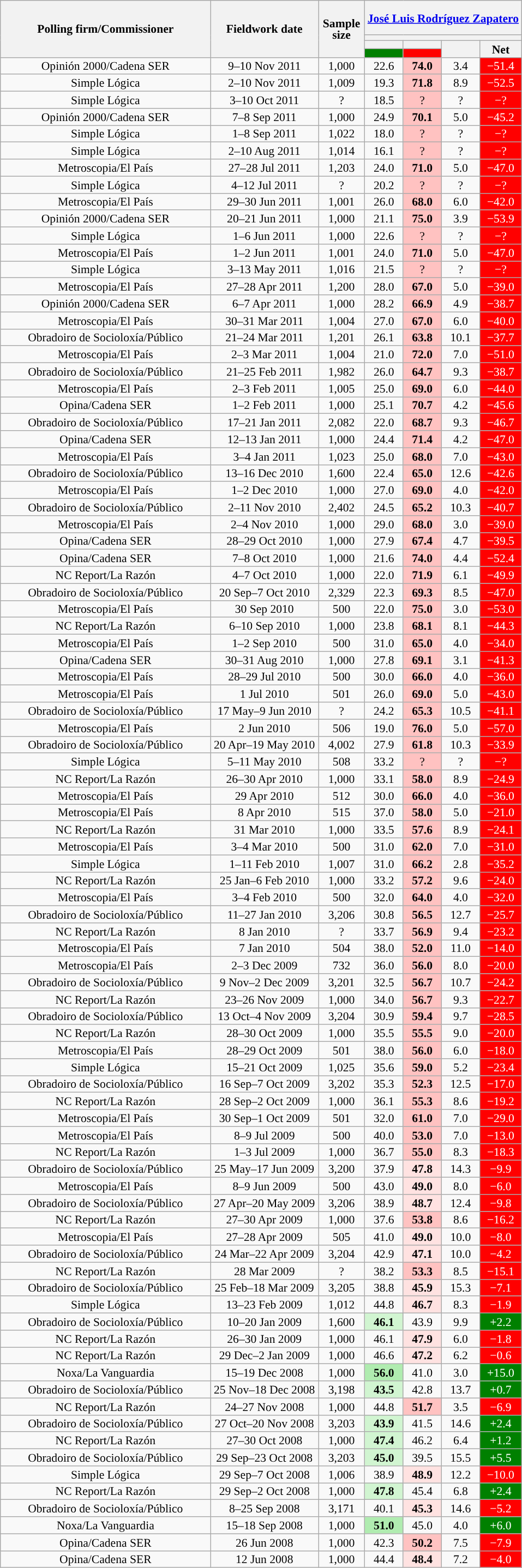<table class="wikitable collapsible collapsed" style="text-align:center; font-size:90%; line-height:14px;">
<tr style="height:42px;">
<th style="width:250px;" rowspan="4">Polling firm/Commissioner</th>
<th style="width:125px;" rowspan="4">Fieldwork date</th>
<th style="width:50px;" rowspan="4">Sample size</th>
<th style="width:185px;" colspan="4"><a href='#'>José Luis Rodríguez Zapatero</a><br></th>
</tr>
<tr>
<th colspan="4" style="background:"></th>
</tr>
<tr>
<th style="width:30px;"></th>
<th style="width:30px;"></th>
<th style="width:30px;" rowspan="2"></th>
<th style="width:30px;" rowspan="2">Net</th>
</tr>
<tr>
<th style="color:inherit;background:#008000;"></th>
<th style="color:inherit;background:#FF0000;"></th>
</tr>
<tr>
<td>Opinión 2000/Cadena SER</td>
<td>9–10 Nov 2011</td>
<td>1,000</td>
<td>22.6</td>
<td style="background:#FFC2C1;"><strong>74.0</strong></td>
<td>3.4</td>
<td style="background:#FF0000; color:white;">−51.4</td>
</tr>
<tr>
<td>Simple Lógica</td>
<td>2–10 Nov 2011</td>
<td>1,009</td>
<td>19.3</td>
<td style="background:#FFC2C1;"><strong>71.8</strong></td>
<td>8.9</td>
<td style="background:#FF0000; color:white;">−52.5</td>
</tr>
<tr>
<td>Simple Lógica</td>
<td>3–10 Oct 2011</td>
<td>?</td>
<td>18.5</td>
<td style="background:#FFC2C1;">?</td>
<td>?</td>
<td style="background:#FF0000; color:white;">−?</td>
</tr>
<tr>
<td>Opinión 2000/Cadena SER</td>
<td>7–8 Sep 2011</td>
<td>1,000</td>
<td>24.9</td>
<td style="background:#FFC2C1;"><strong>70.1</strong></td>
<td>5.0</td>
<td style="background:#FF0000; color:white;">−45.2</td>
</tr>
<tr>
<td>Simple Lógica</td>
<td>1–8 Sep 2011</td>
<td>1,022</td>
<td>18.0</td>
<td style="background:#FFC2C1;">?</td>
<td>?</td>
<td style="background:#FF0000; color:white;">−?</td>
</tr>
<tr>
<td>Simple Lógica</td>
<td>2–10 Aug 2011</td>
<td>1,014</td>
<td>16.1</td>
<td style="background:#FFC2C1;">?</td>
<td>?</td>
<td style="background:#FF0000; color:white;">−?</td>
</tr>
<tr>
<td>Metroscopia/El País</td>
<td>27–28 Jul 2011</td>
<td>1,203</td>
<td>24.0</td>
<td style="background:#FFC2C1;"><strong>71.0</strong></td>
<td>5.0</td>
<td style="background:#FF0000; color:white;">−47.0</td>
</tr>
<tr>
<td>Simple Lógica</td>
<td>4–12 Jul 2011</td>
<td>?</td>
<td>20.2</td>
<td style="background:#FFC2C1;">?</td>
<td>?</td>
<td style="background:#FF0000; color:white;">−?</td>
</tr>
<tr>
<td>Metroscopia/El País</td>
<td>29–30 Jun 2011</td>
<td>1,001</td>
<td>26.0</td>
<td style="background:#FFC2C1;"><strong>68.0</strong></td>
<td>6.0</td>
<td style="background:#FF0000; color:white;">−42.0</td>
</tr>
<tr>
<td>Opinión 2000/Cadena SER</td>
<td>20–21 Jun 2011</td>
<td>1,000</td>
<td>21.1</td>
<td style="background:#FFC2C1;"><strong>75.0</strong></td>
<td>3.9</td>
<td style="background:#FF0000; color:white;">−53.9</td>
</tr>
<tr>
<td>Simple Lógica</td>
<td>1–6 Jun 2011</td>
<td>1,000</td>
<td>22.6</td>
<td style="background:#FFC2C1;">?</td>
<td>?</td>
<td style="background:#FF0000; color:white;">−?</td>
</tr>
<tr>
<td>Metroscopia/El País</td>
<td>1–2 Jun 2011</td>
<td>1,001</td>
<td>24.0</td>
<td style="background:#FFC2C1;"><strong>71.0</strong></td>
<td>5.0</td>
<td style="background:#FF0000; color:white;">−47.0</td>
</tr>
<tr>
<td>Simple Lógica</td>
<td>3–13 May 2011</td>
<td>1,016</td>
<td>21.5</td>
<td style="background:#FFC2C1;">?</td>
<td>?</td>
<td style="background:#FF0000; color:white;">−?</td>
</tr>
<tr>
<td>Metroscopia/El País</td>
<td>27–28 Apr 2011</td>
<td>1,200</td>
<td>28.0</td>
<td style="background:#FFC2C1;"><strong>67.0</strong></td>
<td>5.0</td>
<td style="background:#FF0000; color:white;">−39.0</td>
</tr>
<tr>
<td>Opinión 2000/Cadena SER</td>
<td>6–7 Apr 2011</td>
<td>1,000</td>
<td>28.2</td>
<td style="background:#FFC2C1;"><strong>66.9</strong></td>
<td>4.9</td>
<td style="background:#FF0000; color:white;">−38.7</td>
</tr>
<tr>
<td>Metroscopia/El País</td>
<td>30–31 Mar 2011</td>
<td>1,004</td>
<td>27.0</td>
<td style="background:#FFC2C1;"><strong>67.0</strong></td>
<td>6.0</td>
<td style="background:#FF0000; color:white;">−40.0</td>
</tr>
<tr>
<td>Obradoiro de Socioloxía/Público</td>
<td>21–24 Mar 2011</td>
<td>1,201</td>
<td>26.1</td>
<td style="background:#FFC2C1;"><strong>63.8</strong></td>
<td>10.1</td>
<td style="background:#FF0000; color:white;">−37.7</td>
</tr>
<tr>
<td>Metroscopia/El País</td>
<td>2–3 Mar 2011</td>
<td>1,004</td>
<td>21.0</td>
<td style="background:#FFC2C1;"><strong>72.0</strong></td>
<td>7.0</td>
<td style="background:#FF0000; color:white;">−51.0</td>
</tr>
<tr>
<td>Obradoiro de Socioloxía/Público</td>
<td>21–25 Feb 2011</td>
<td>1,982</td>
<td>26.0</td>
<td style="background:#FFC2C1;"><strong>64.7</strong></td>
<td>9.3</td>
<td style="background:#FF0000; color:white;">−38.7</td>
</tr>
<tr>
<td>Metroscopia/El País</td>
<td>2–3 Feb 2011</td>
<td>1,005</td>
<td>25.0</td>
<td style="background:#FFC2C1;"><strong>69.0</strong></td>
<td>6.0</td>
<td style="background:#FF0000; color:white;">−44.0</td>
</tr>
<tr>
<td>Opina/Cadena SER</td>
<td>1–2 Feb 2011</td>
<td>1,000</td>
<td>25.1</td>
<td style="background:#FFC2C1;"><strong>70.7</strong></td>
<td>4.2</td>
<td style="background:#FF0000; color:white;">−45.6</td>
</tr>
<tr>
<td>Obradoiro de Socioloxía/Público</td>
<td>17–21 Jan 2011</td>
<td>2,082</td>
<td>22.0</td>
<td style="background:#FFC2C1;"><strong>68.7</strong></td>
<td>9.3</td>
<td style="background:#FF0000; color:white;">−46.7</td>
</tr>
<tr>
<td>Opina/Cadena SER</td>
<td>12–13 Jan 2011</td>
<td>1,000</td>
<td>24.4</td>
<td style="background:#FFC2C1;"><strong>71.4</strong></td>
<td>4.2</td>
<td style="background:#FF0000; color:white;">−47.0</td>
</tr>
<tr>
<td>Metroscopia/El País</td>
<td>3–4 Jan 2011</td>
<td>1,023</td>
<td>25.0</td>
<td style="background:#FFC2C1;"><strong>68.0</strong></td>
<td>7.0</td>
<td style="background:#FF0000; color:white;">−43.0</td>
</tr>
<tr>
<td>Obradoiro de Socioloxía/Público</td>
<td>13–16 Dec 2010</td>
<td>1,600</td>
<td>22.4</td>
<td style="background:#FFC2C1;"><strong>65.0</strong></td>
<td>12.6</td>
<td style="background:#FF0000; color:white;">−42.6</td>
</tr>
<tr>
<td>Metroscopia/El País</td>
<td>1–2 Dec 2010</td>
<td>1,000</td>
<td>27.0</td>
<td style="background:#FFC2C1;"><strong>69.0</strong></td>
<td>4.0</td>
<td style="background:#FF0000; color:white;">−42.0</td>
</tr>
<tr>
<td>Obradoiro de Socioloxía/Público</td>
<td>2–11 Nov 2010</td>
<td>2,402</td>
<td>24.5</td>
<td style="background:#FFC2C1;"><strong>65.2</strong></td>
<td>10.3</td>
<td style="background:#FF0000; color:white;">−40.7</td>
</tr>
<tr>
<td>Metroscopia/El País</td>
<td>2–4 Nov 2010</td>
<td>1,000</td>
<td>29.0</td>
<td style="background:#FFC2C1;"><strong>68.0</strong></td>
<td>3.0</td>
<td style="background:#FF0000; color:white;">−39.0</td>
</tr>
<tr>
<td>Opina/Cadena SER</td>
<td>28–29 Oct 2010</td>
<td>1,000</td>
<td>27.9</td>
<td style="background:#FFC2C1;"><strong>67.4</strong></td>
<td>4.7</td>
<td style="background:#FF0000; color:white;">−39.5</td>
</tr>
<tr>
<td>Opina/Cadena SER</td>
<td>7–8 Oct 2010</td>
<td>1,000</td>
<td>21.6</td>
<td style="background:#FFC2C1;"><strong>74.0</strong></td>
<td>4.4</td>
<td style="background:#FF0000; color:white;">−52.4</td>
</tr>
<tr>
<td>NC Report/La Razón</td>
<td>4–7 Oct 2010</td>
<td>1,000</td>
<td>22.0</td>
<td style="background:#FFC2C1;"><strong>71.9</strong></td>
<td>6.1</td>
<td style="background:#FF0000; color:white;">−49.9</td>
</tr>
<tr>
<td>Obradoiro de Socioloxía/Público</td>
<td>20 Sep–7 Oct 2010</td>
<td>2,329</td>
<td>22.3</td>
<td style="background:#FFC2C1;"><strong>69.3</strong></td>
<td>8.5</td>
<td style="background:#FF0000; color:white;">−47.0</td>
</tr>
<tr>
<td>Metroscopia/El País</td>
<td>30 Sep 2010</td>
<td>500</td>
<td>22.0</td>
<td style="background:#FFC2C1;"><strong>75.0</strong></td>
<td>3.0</td>
<td style="background:#FF0000; color:white;">−53.0</td>
</tr>
<tr>
<td>NC Report/La Razón</td>
<td>6–10 Sep 2010</td>
<td>1,000</td>
<td>23.8</td>
<td style="background:#FFC2C1;"><strong>68.1</strong></td>
<td>8.1</td>
<td style="background:#FF0000; color:white;">−44.3</td>
</tr>
<tr>
<td>Metroscopia/El País</td>
<td>1–2 Sep 2010</td>
<td>500</td>
<td>31.0</td>
<td style="background:#FFC2C1;"><strong>65.0</strong></td>
<td>4.0</td>
<td style="background:#FF0000; color:white;">−34.0</td>
</tr>
<tr>
<td>Opina/Cadena SER</td>
<td>30–31 Aug 2010</td>
<td>1,000</td>
<td>27.8</td>
<td style="background:#FFC2C1;"><strong>69.1</strong></td>
<td>3.1</td>
<td style="background:#FF0000; color:white;">−41.3</td>
</tr>
<tr>
<td>Metroscopia/El País</td>
<td>28–29 Jul 2010</td>
<td>500</td>
<td>30.0</td>
<td style="background:#FFC2C1;"><strong>66.0</strong></td>
<td>4.0</td>
<td style="background:#FF0000; color:white;">−36.0</td>
</tr>
<tr>
<td>Metroscopia/El País</td>
<td>1 Jul 2010</td>
<td>501</td>
<td>26.0</td>
<td style="background:#FFC2C1;"><strong>69.0</strong></td>
<td>5.0</td>
<td style="background:#FF0000; color:white;">−43.0</td>
</tr>
<tr>
<td>Obradoiro de Socioloxía/Público</td>
<td>17 May–9 Jun 2010</td>
<td>?</td>
<td>24.2</td>
<td style="background:#FFC2C1;"><strong>65.3</strong></td>
<td>10.5</td>
<td style="background:#FF0000; color:white;">−41.1</td>
</tr>
<tr>
<td>Metroscopia/El País</td>
<td>2 Jun 2010</td>
<td>506</td>
<td>19.0</td>
<td style="background:#FFC2C1;"><strong>76.0</strong></td>
<td>5.0</td>
<td style="background:#FF0000; color:white;">−57.0</td>
</tr>
<tr>
<td>Obradoiro de Socioloxía/Público</td>
<td>20 Apr–19 May 2010</td>
<td>4,002</td>
<td>27.9</td>
<td style="background:#FFC2C1;"><strong>61.8</strong></td>
<td>10.3</td>
<td style="background:#FF0000; color:white;">−33.9</td>
</tr>
<tr>
<td>Simple Lógica</td>
<td>5–11 May 2010</td>
<td>508</td>
<td>33.2</td>
<td style="background:#FFC2C1;">?</td>
<td>?</td>
<td style="background:#FF0000; color:white;">−?</td>
</tr>
<tr>
<td>NC Report/La Razón</td>
<td>26–30 Apr 2010</td>
<td>1,000</td>
<td>33.1</td>
<td style="background:#FFC2C1;"><strong>58.0</strong></td>
<td>8.9</td>
<td style="background:#FF0000; color:white;">−24.9</td>
</tr>
<tr>
<td>Metroscopia/El País</td>
<td>29 Apr 2010</td>
<td>512</td>
<td>30.0</td>
<td style="background:#FFC2C1;"><strong>66.0</strong></td>
<td>4.0</td>
<td style="background:#FF0000; color:white;">−36.0</td>
</tr>
<tr>
<td>Metroscopia/El País</td>
<td>8 Apr 2010</td>
<td>515</td>
<td>37.0</td>
<td style="background:#FFC2C1;"><strong>58.0</strong></td>
<td>5.0</td>
<td style="background:#FF0000; color:white;">−21.0</td>
</tr>
<tr>
<td>NC Report/La Razón</td>
<td>31 Mar 2010</td>
<td>1,000</td>
<td>33.5</td>
<td style="background:#FFC2C1;"><strong>57.6</strong></td>
<td>8.9</td>
<td style="background:#FF0000; color:white;">−24.1</td>
</tr>
<tr>
<td>Metroscopia/El País</td>
<td>3–4 Mar 2010</td>
<td>500</td>
<td>31.0</td>
<td style="background:#FFC2C1;"><strong>62.0</strong></td>
<td>7.0</td>
<td style="background:#FF0000; color:white;">−31.0</td>
</tr>
<tr>
<td>Simple Lógica</td>
<td>1–11 Feb 2010</td>
<td>1,007</td>
<td>31.0</td>
<td style="background:#FFC2C1;"><strong>66.2</strong></td>
<td>2.8</td>
<td style="background:#FF0000; color:white;">−35.2</td>
</tr>
<tr>
<td>NC Report/La Razón</td>
<td>25 Jan–6 Feb 2010</td>
<td>1,000</td>
<td>33.2</td>
<td style="background:#FFC2C1;"><strong>57.2</strong></td>
<td>9.6</td>
<td style="background:#FF0000; color:white;">−24.0</td>
</tr>
<tr>
<td>Metroscopia/El País</td>
<td>3–4 Feb 2010</td>
<td>500</td>
<td>32.0</td>
<td style="background:#FFC2C1;"><strong>64.0</strong></td>
<td>4.0</td>
<td style="background:#FF0000; color:white;">−32.0</td>
</tr>
<tr>
<td>Obradoiro de Socioloxía/Público</td>
<td>11–27 Jan 2010</td>
<td>3,206</td>
<td>30.8</td>
<td style="background:#FFC2C1;"><strong>56.5</strong></td>
<td>12.7</td>
<td style="background:#FF0000; color:white;">−25.7</td>
</tr>
<tr>
<td>NC Report/La Razón</td>
<td>8 Jan 2010</td>
<td>?</td>
<td>33.7</td>
<td style="background:#FFC2C1;"><strong>56.9</strong></td>
<td>9.4</td>
<td style="background:#FF0000; color:white;">−23.2</td>
</tr>
<tr>
<td>Metroscopia/El País</td>
<td>7 Jan 2010</td>
<td>504</td>
<td>38.0</td>
<td style="background:#FFC2C1;"><strong>52.0</strong></td>
<td>11.0</td>
<td style="background:#FF0000; color:white;">−14.0</td>
</tr>
<tr>
<td>Metroscopia/El País</td>
<td>2–3 Dec 2009</td>
<td>732</td>
<td>36.0</td>
<td style="background:#FFC2C1;"><strong>56.0</strong></td>
<td>8.0</td>
<td style="background:#FF0000; color:white;">−20.0</td>
</tr>
<tr>
<td>Obradoiro de Socioloxía/Público</td>
<td>9 Nov–2 Dec 2009</td>
<td>3,201</td>
<td>32.5</td>
<td style="background:#FFC2C1;"><strong>56.7</strong></td>
<td>10.7</td>
<td style="background:#FF0000; color:white;">−24.2</td>
</tr>
<tr>
<td>NC Report/La Razón</td>
<td>23–26 Nov 2009</td>
<td>1,000</td>
<td>34.0</td>
<td style="background:#FFC2C1;"><strong>56.7</strong></td>
<td>9.3</td>
<td style="background:#FF0000; color:white;">−22.7</td>
</tr>
<tr>
<td>Obradoiro de Socioloxía/Público</td>
<td>13 Oct–4 Nov 2009</td>
<td>3,204</td>
<td>30.9</td>
<td style="background:#FFC2C1;"><strong>59.4</strong></td>
<td>9.7</td>
<td style="background:#FF0000; color:white;">−28.5</td>
</tr>
<tr>
<td>NC Report/La Razón</td>
<td>28–30 Oct 2009</td>
<td>1,000</td>
<td>35.5</td>
<td style="background:#FFC2C1;"><strong>55.5</strong></td>
<td>9.0</td>
<td style="background:#FF0000; color:white;">−20.0</td>
</tr>
<tr>
<td>Metroscopia/El País</td>
<td>28–29 Oct 2009</td>
<td>501</td>
<td>38.0</td>
<td style="background:#FFC2C1;"><strong>56.0</strong></td>
<td>6.0</td>
<td style="background:#FF0000; color:white;">−18.0</td>
</tr>
<tr>
<td>Simple Lógica</td>
<td>15–21 Oct 2009</td>
<td>1,025</td>
<td>35.6</td>
<td style="background:#FFC2C1;"><strong>59.0</strong></td>
<td>5.2</td>
<td style="background:#FF0000; color:white;">−23.4</td>
</tr>
<tr>
<td>Obradoiro de Socioloxía/Público</td>
<td>16 Sep–7 Oct 2009</td>
<td>3,202</td>
<td>35.3</td>
<td style="background:#FFC2C1;"><strong>52.3</strong></td>
<td>12.5</td>
<td style="background:#FF0000; color:white;">−17.0</td>
</tr>
<tr>
<td>NC Report/La Razón</td>
<td>28 Sep–2 Oct 2009</td>
<td>1,000</td>
<td>36.1</td>
<td style="background:#FFC2C1;"><strong>55.3</strong></td>
<td>8.6</td>
<td style="background:#FF0000; color:white;">−19.2</td>
</tr>
<tr>
<td>Metroscopia/El País</td>
<td>30 Sep–1 Oct 2009</td>
<td>501</td>
<td>32.0</td>
<td style="background:#FFC2C1;"><strong>61.0</strong></td>
<td>7.0</td>
<td style="background:#FF0000; color:white;">−29.0</td>
</tr>
<tr>
<td>Metroscopia/El País</td>
<td>8–9 Jul 2009</td>
<td>500</td>
<td>40.0</td>
<td style="background:#FFC2C1;"><strong>53.0</strong></td>
<td>7.0</td>
<td style="background:#FF0000; color:white;">−13.0</td>
</tr>
<tr>
<td>NC Report/La Razón</td>
<td>1–3 Jul 2009</td>
<td>1,000</td>
<td>36.7</td>
<td style="background:#FFC2C1;"><strong>55.0</strong></td>
<td>8.3</td>
<td style="background:#FF0000; color:white;">−18.3</td>
</tr>
<tr>
<td>Obradoiro de Socioloxía/Público</td>
<td>25 May–17 Jun 2009</td>
<td>3,200</td>
<td>37.9</td>
<td style="background:#FFE2E1;"><strong>47.8</strong></td>
<td>14.3</td>
<td style="background:#FF0000; color:white;">−9.9</td>
</tr>
<tr>
<td>Metroscopia/El País</td>
<td>8–9 Jun 2009</td>
<td>500</td>
<td>43.0</td>
<td style="background:#FFE2E1;"><strong>49.0</strong></td>
<td>8.0</td>
<td style="background:#FF0000; color:white;">−6.0</td>
</tr>
<tr>
<td>Obradoiro de Socioloxía/Público</td>
<td>27 Apr–20 May 2009</td>
<td>3,206</td>
<td>38.9</td>
<td style="background:#FFE2E1;"><strong>48.7</strong></td>
<td>12.4</td>
<td style="background:#FF0000; color:white;">−9.8</td>
</tr>
<tr>
<td>NC Report/La Razón</td>
<td>27–30 Apr 2009</td>
<td>1,000</td>
<td>37.6</td>
<td style="background:#FFC2C1;"><strong>53.8</strong></td>
<td>8.6</td>
<td style="background:#FF0000; color:white;">−16.2</td>
</tr>
<tr>
<td>Metroscopia/El País</td>
<td>27–28 Apr 2009</td>
<td>505</td>
<td>41.0</td>
<td style="background:#FFE2E1;"><strong>49.0</strong></td>
<td>10.0</td>
<td style="background:#FF0000; color:white;">−8.0</td>
</tr>
<tr>
<td>Obradoiro de Socioloxía/Público</td>
<td>24 Mar–22 Apr 2009</td>
<td>3,204</td>
<td>42.9</td>
<td style="background:#FFE2E1;"><strong>47.1</strong></td>
<td>10.0</td>
<td style="background:#FF0000; color:white;">−4.2</td>
</tr>
<tr>
<td>NC Report/La Razón</td>
<td>28 Mar 2009</td>
<td>?</td>
<td>38.2</td>
<td style="background:#FFC2C1;"><strong>53.3</strong></td>
<td>8.5</td>
<td style="background:#FF0000; color:white;">−15.1</td>
</tr>
<tr>
<td>Obradoiro de Socioloxía/Público</td>
<td>25 Feb–18 Mar 2009</td>
<td>3,205</td>
<td>38.8</td>
<td style="background:#FFE2E1;"><strong>45.9</strong></td>
<td>15.3</td>
<td style="background:#FF0000; color:white;">−7.1</td>
</tr>
<tr>
<td>Simple Lógica</td>
<td>13–23 Feb 2009</td>
<td>1,012</td>
<td>44.8</td>
<td style="background:#FFE2E1;"><strong>46.7</strong></td>
<td>8.3</td>
<td style="background:#FF0000; color:white;">−1.9</td>
</tr>
<tr>
<td>Obradoiro de Socioloxía/Público</td>
<td>10–20 Jan 2009</td>
<td>1,600</td>
<td style="background:#D1F5D1;"><strong>46.1</strong></td>
<td>43.9</td>
<td>9.9</td>
<td style="background:#008000; color:white;">+2.2</td>
</tr>
<tr>
<td>NC Report/La Razón</td>
<td>26–30 Jan 2009</td>
<td>1,000</td>
<td>46.1</td>
<td style="background:#FFE2E1;"><strong>47.9</strong></td>
<td>6.0</td>
<td style="background:#FF0000; color:white;">−1.8</td>
</tr>
<tr>
<td>NC Report/La Razón</td>
<td>29 Dec–2 Jan 2009</td>
<td>1,000</td>
<td>46.6</td>
<td style="background:#FFE2E1;"><strong>47.2</strong></td>
<td>6.2</td>
<td style="background:#FF0000; color:white;">−0.6</td>
</tr>
<tr>
<td>Noxa/La Vanguardia</td>
<td>15–19 Dec 2008</td>
<td>1,000</td>
<td style="background:#B0ECB0;"><strong>56.0</strong></td>
<td>41.0</td>
<td>3.0</td>
<td style="background:#008000; color:white;">+15.0</td>
</tr>
<tr>
<td>Obradoiro de Socioloxía/Público</td>
<td>25 Nov–18 Dec 2008</td>
<td>3,198</td>
<td style="background:#D1F5D1;"><strong>43.5</strong></td>
<td>42.8</td>
<td>13.7</td>
<td style="background:#008000; color:white;">+0.7</td>
</tr>
<tr>
<td>NC Report/La Razón</td>
<td>24–27 Nov 2008</td>
<td>1,000</td>
<td>44.8</td>
<td style="background:#FFC2C1;"><strong>51.7</strong></td>
<td>3.5</td>
<td style="background:#FF0000; color:white;">−6.9</td>
</tr>
<tr>
<td>Obradoiro de Socioloxía/Público</td>
<td>27 Oct–20 Nov 2008</td>
<td>3,203</td>
<td style="background:#D1F5D1;"><strong>43.9</strong></td>
<td>41.5</td>
<td>14.6</td>
<td style="background:#008000; color:white;">+2.4</td>
</tr>
<tr>
<td>NC Report/La Razón</td>
<td>27–30 Oct 2008</td>
<td>1,000</td>
<td style="background:#D1F5D1;"><strong>47.4</strong></td>
<td>46.2</td>
<td>6.4</td>
<td style="background:#008000; color:white;">+1.2</td>
</tr>
<tr>
<td>Obradoiro de Socioloxía/Público</td>
<td>29 Sep–23 Oct 2008</td>
<td>3,203</td>
<td style="background:#D1F5D1;"><strong>45.0</strong></td>
<td>39.5</td>
<td>15.5</td>
<td style="background:#008000; color:white;">+5.5</td>
</tr>
<tr>
<td>Simple Lógica</td>
<td>29 Sep–7 Oct 2008</td>
<td>1,006</td>
<td>38.9</td>
<td style="background:#FFE2E1;"><strong>48.9</strong></td>
<td>12.2</td>
<td style="background:#FF0000; color:white;">−10.0</td>
</tr>
<tr>
<td>NC Report/La Razón</td>
<td>29 Sep–2 Oct 2008</td>
<td>1,000</td>
<td style="background:#D1F5D1;"><strong>47.8</strong></td>
<td>45.4</td>
<td>6.8</td>
<td style="background:#008000; color:white;">+2.4</td>
</tr>
<tr>
<td>Obradoiro de Socioloxía/Público</td>
<td>8–25 Sep 2008</td>
<td>3,171</td>
<td>40.1</td>
<td style="background:#FFE2E1;"><strong>45.3</strong></td>
<td>14.6</td>
<td style="background:#FF0000; color:white;">−5.2</td>
</tr>
<tr>
<td>Noxa/La Vanguardia</td>
<td>15–18 Sep 2008</td>
<td>1,000</td>
<td style="background:#B0ECB0;"><strong>51.0</strong></td>
<td>45.0</td>
<td>4.0</td>
<td style="background:#008000; color:white;">+6.0</td>
</tr>
<tr>
<td>Opina/Cadena SER</td>
<td>26 Jun 2008</td>
<td>1,000</td>
<td>42.3</td>
<td style="background:#FFC2C1;"><strong>50.2</strong></td>
<td>7.5</td>
<td style="background:#FF0000; color:white;">−7.9</td>
</tr>
<tr>
<td>Opina/Cadena SER</td>
<td>12 Jun 2008</td>
<td>1,000</td>
<td>44.4</td>
<td style="background:#FFE2E1;"><strong>48.4</strong></td>
<td>7.2</td>
<td style="background:#FF0000; color:white;">−4.0</td>
</tr>
</table>
